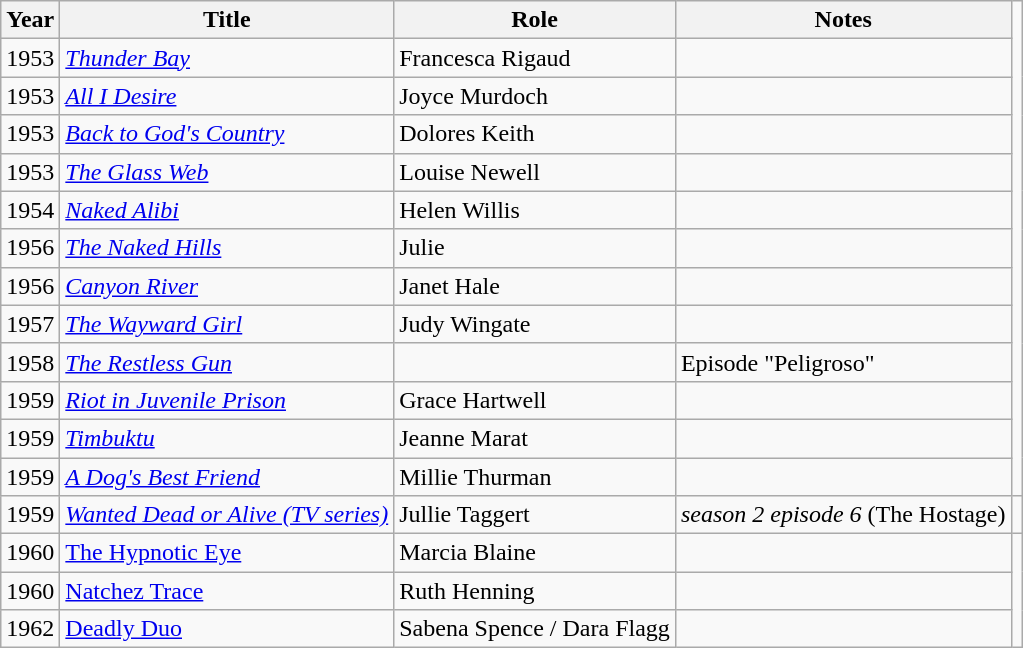<table class="wikitable">
<tr>
<th>Year</th>
<th>Title</th>
<th>Role</th>
<th>Notes</th>
</tr>
<tr>
<td>1953</td>
<td><em><a href='#'>Thunder Bay</a></em></td>
<td>Francesca Rigaud</td>
<td></td>
</tr>
<tr>
<td>1953</td>
<td><em><a href='#'>All I Desire</a></em></td>
<td>Joyce Murdoch</td>
<td></td>
</tr>
<tr>
<td>1953</td>
<td><em><a href='#'>Back to God's Country</a></em></td>
<td>Dolores Keith</td>
<td></td>
</tr>
<tr>
<td>1953</td>
<td><em><a href='#'>The Glass Web</a></em></td>
<td>Louise Newell</td>
<td></td>
</tr>
<tr>
<td>1954</td>
<td><em><a href='#'>Naked Alibi</a></em></td>
<td>Helen Willis</td>
<td></td>
</tr>
<tr>
<td>1956</td>
<td><em><a href='#'>The Naked Hills</a></em></td>
<td>Julie</td>
<td></td>
</tr>
<tr>
<td>1956</td>
<td><em><a href='#'>Canyon River</a></em></td>
<td>Janet Hale</td>
<td></td>
</tr>
<tr>
<td>1957</td>
<td><em><a href='#'>The Wayward Girl</a></em></td>
<td>Judy Wingate</td>
<td></td>
</tr>
<tr>
<td>1958</td>
<td><em><a href='#'>The Restless Gun</a></em></td>
<td></td>
<td>Episode "Peligroso"</td>
</tr>
<tr>
<td>1959</td>
<td><em><a href='#'>Riot in Juvenile Prison</a></em></td>
<td>Grace Hartwell</td>
<td></td>
</tr>
<tr>
<td>1959</td>
<td><em><a href='#'>Timbuktu</a></em></td>
<td>Jeanne Marat</td>
<td></td>
</tr>
<tr>
<td>1959</td>
<td><em><a href='#'>A Dog's Best Friend</a></em></td>
<td>Millie Thurman</td>
<td></td>
</tr>
<tr>
<td>1959</td>
<td><em><a href='#'>Wanted Dead or Alive (TV series)</a></em></td>
<td>Jullie Taggert</td>
<td><em> season 2 episode 6 </em>(The Hostage)<em></td>
<td></td>
</tr>
<tr>
<td>1960</td>
<td></em><a href='#'>The Hypnotic Eye</a><em></td>
<td>Marcia Blaine</td>
<td></td>
</tr>
<tr>
<td>1960</td>
<td></em><a href='#'>Natchez Trace</a><em></td>
<td>Ruth Henning</td>
<td></td>
</tr>
<tr>
<td>1962</td>
<td></em><a href='#'>Deadly Duo</a><em></td>
<td>Sabena Spence / Dara Flagg</td>
<td></td>
</tr>
</table>
